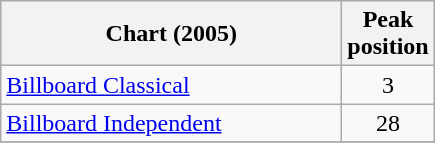<table class="wikitable sortable">
<tr>
<th style="text-align:center; width:220px;">Chart (2005)</th>
<th style="text-align:center;">Peak<br>position</th>
</tr>
<tr>
<td><a href='#'>Billboard Classical</a></td>
<td style="text-align:center;">3</td>
</tr>
<tr>
<td><a href='#'>Billboard Independent</a></td>
<td style="text-align:center;">28</td>
</tr>
<tr>
</tr>
</table>
